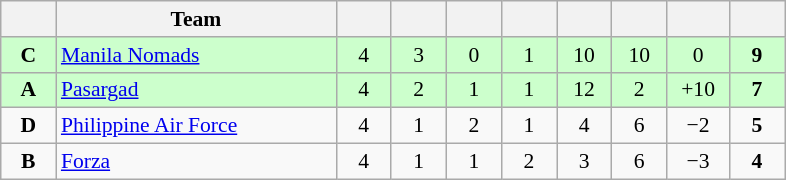<table class="wikitable" style="text-align: center; font-size: 90%;">
<tr>
<th width="30"></th>
<th style="width:180px;">Team</th>
<th width="30"></th>
<th width="30"></th>
<th width="30"></th>
<th width="30"></th>
<th width="30"></th>
<th width="30"></th>
<th width="35"></th>
<th width="30"></th>
</tr>
<tr style="background:#cfc;">
<td><strong>C</strong></td>
<td align=left><a href='#'>Manila Nomads</a></td>
<td>4</td>
<td>3</td>
<td>0</td>
<td>1</td>
<td>10</td>
<td>10</td>
<td>0</td>
<td><strong>9</strong></td>
</tr>
<tr style="background:#cfc;">
<td><strong>A</strong></td>
<td align=left><a href='#'>Pasargad</a></td>
<td>4</td>
<td>2</td>
<td>1</td>
<td>1</td>
<td>12</td>
<td>2</td>
<td>+10</td>
<td><strong>7</strong></td>
</tr>
<tr>
<td><strong>D</strong></td>
<td align=left><a href='#'>Philippine Air Force</a></td>
<td>4</td>
<td>1</td>
<td>2</td>
<td>1</td>
<td>4</td>
<td>6</td>
<td>−2</td>
<td><strong>5</strong></td>
</tr>
<tr>
<td><strong>B</strong></td>
<td align=left><a href='#'>Forza</a></td>
<td>4</td>
<td>1</td>
<td>1</td>
<td>2</td>
<td>3</td>
<td>6</td>
<td>−3</td>
<td><strong>4</strong></td>
</tr>
</table>
